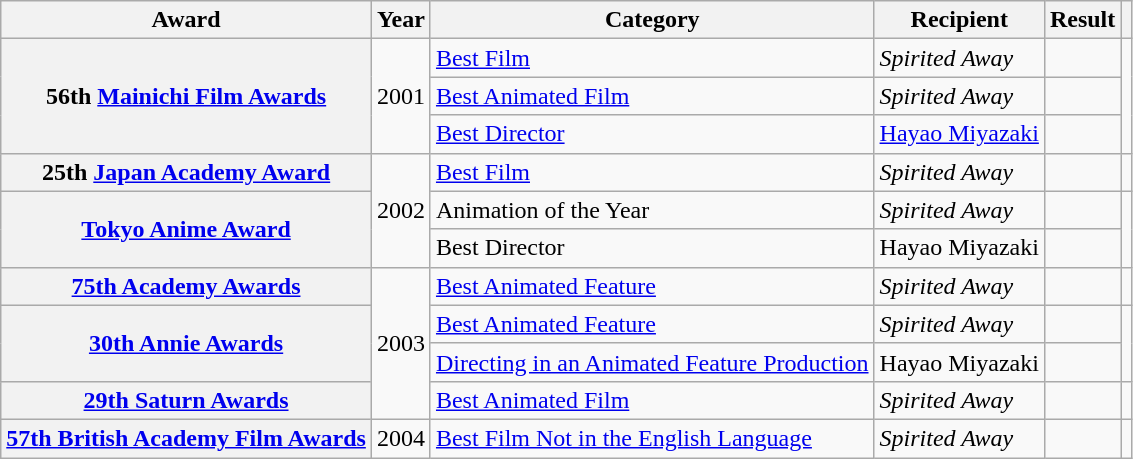<table class="wikitable sortable plain-row-headers">
<tr>
<th scope="col">Award</th>
<th scope="col">Year</th>
<th scope="col">Category</th>
<th scope="col">Recipient</th>
<th scope="col">Result</th>
<th scope="col" class="unsortable"></th>
</tr>
<tr>
<th scope="rowgroup" rowspan=3>56th <a href='#'>Mainichi Film Awards</a></th>
<td style="text-align: center;" rowspan="3">2001</td>
<td><a href='#'>Best Film</a></td>
<td><em>Spirited Away</em></td>
<td></td>
<td style="text-align: center;" rowspan="3"></td>
</tr>
<tr>
<td><a href='#'>Best Animated Film</a></td>
<td><em>Spirited Away</em></td>
<td></td>
</tr>
<tr>
<td><a href='#'>Best Director</a></td>
<td><a href='#'>Hayao Miyazaki</a></td>
<td></td>
</tr>
<tr>
<th scope="rowgroup">25th <a href='#'>Japan Academy Award</a></th>
<td style="text-align: center;" rowspan="3">2002</td>
<td><a href='#'>Best Film</a></td>
<td><em>Spirited Away</em></td>
<td></td>
<td style="text-align: center;"></td>
</tr>
<tr>
<th scope="rowgroup" rowspan="2"><a href='#'>Tokyo Anime Award</a></th>
<td>Animation of the Year</td>
<td><em>Spirited Away</em></td>
<td></td>
<td style="text-align: center;" rowspan="2"></td>
</tr>
<tr>
<td>Best Director</td>
<td>Hayao Miyazaki</td>
<td></td>
</tr>
<tr>
<th scope="row"><a href='#'>75th Academy Awards</a></th>
<td style="text-align: center;" rowspan="4">2003</td>
<td><a href='#'>Best Animated Feature</a></td>
<td><em>Spirited Away</em></td>
<td></td>
<td style="text-align: center;"></td>
</tr>
<tr>
<th scope="rowgroup" rowspan="2"><a href='#'>30th Annie Awards</a></th>
<td><a href='#'>Best Animated Feature</a></td>
<td><em>Spirited Away</em></td>
<td></td>
<td style="text-align: center;" rowspan="2"></td>
</tr>
<tr>
<td><a href='#'>Directing in an Animated Feature Production</a></td>
<td>Hayao Miyazaki</td>
<td></td>
</tr>
<tr>
<th scope="rowgroup"><a href='#'>29th Saturn Awards</a></th>
<td><a href='#'>Best Animated Film</a></td>
<td><em>Spirited Away</em></td>
<td></td>
<td style="text-align: center;"><br></td>
</tr>
<tr>
<th scope="row"><a href='#'>57th British Academy Film Awards</a></th>
<td style="text-align: center;">2004</td>
<td><a href='#'>Best Film Not in the English Language</a></td>
<td><em>Spirited Away</em></td>
<td></td>
<td style="text-align: center;"><br></td>
</tr>
</table>
